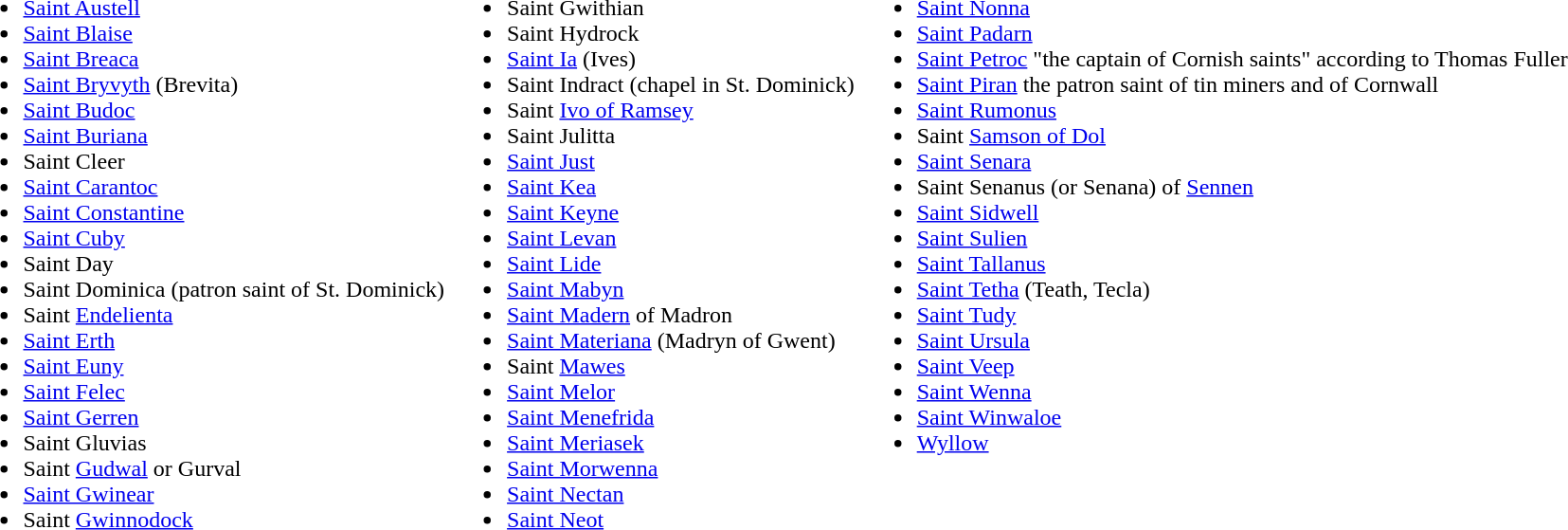<table>
<tr>
<td valign="top"><br><ul><li><a href='#'>Saint Austell</a></li><li><a href='#'>Saint Blaise</a></li><li><a href='#'>Saint Breaca</a></li><li><a href='#'>Saint Bryvyth</a> (Brevita)</li><li><a href='#'>Saint Budoc</a></li><li><a href='#'>Saint Buriana</a></li><li>Saint Cleer</li><li><a href='#'>Saint Carantoc</a></li><li><a href='#'>Saint Constantine</a></li><li><a href='#'>Saint Cuby</a></li><li>Saint Day</li><li>Saint Dominica (patron saint of St. Dominick)</li><li>Saint <a href='#'>Endelienta</a></li><li><a href='#'>Saint Erth</a></li><li><a href='#'>Saint Euny</a></li><li><a href='#'>Saint Felec</a></li><li><a href='#'>Saint Gerren</a></li><li>Saint Gluvias</li><li>Saint <a href='#'>Gudwal</a> or Gurval</li><li><a href='#'>Saint Gwinear</a></li><li>Saint <a href='#'>Gwinnodock</a></li></ul></td>
<td valign=top><br><ul><li>Saint Gwithian</li><li>Saint Hydrock</li><li><a href='#'>Saint Ia</a> (Ives)</li><li>Saint Indract (chapel in St. Dominick)</li><li>Saint <a href='#'>Ivo of Ramsey</a></li><li>Saint Julitta</li><li><a href='#'>Saint Just</a></li><li><a href='#'>Saint Kea</a></li><li><a href='#'>Saint Keyne</a></li><li><a href='#'>Saint Levan</a></li><li><a href='#'>Saint Lide</a></li><li><a href='#'>Saint Mabyn</a></li><li><a href='#'>Saint Madern</a> of Madron</li><li><a href='#'>Saint Materiana</a> (Madryn of Gwent)</li><li>Saint <a href='#'>Mawes</a></li><li><a href='#'>Saint Melor</a></li><li><a href='#'>Saint Menefrida</a></li><li><a href='#'>Saint Meriasek</a></li><li><a href='#'>Saint Morwenna</a></li><li><a href='#'>Saint Nectan</a></li><li><a href='#'>Saint Neot</a></li></ul></td>
<td valign=top><br><ul><li><a href='#'>Saint Nonna</a></li><li><a href='#'>Saint Padarn</a></li><li><a href='#'>Saint Petroc</a> "the captain of Cornish saints" according to Thomas Fuller</li><li><a href='#'>Saint Piran</a> the patron saint of tin miners and of Cornwall</li><li><a href='#'>Saint Rumonus</a></li><li>Saint <a href='#'>Samson of Dol</a></li><li><a href='#'>Saint Senara</a></li><li>Saint Senanus (or Senana) of <a href='#'>Sennen</a></li><li><a href='#'>Saint Sidwell</a></li><li><a href='#'>Saint Sulien</a></li><li><a href='#'>Saint Tallanus</a></li><li><a href='#'>Saint Tetha</a> (Teath, Tecla)</li><li><a href='#'>Saint Tudy</a></li><li><a href='#'>Saint Ursula</a></li><li><a href='#'>Saint Veep</a></li><li><a href='#'>Saint Wenna</a></li><li><a href='#'>Saint Winwaloe</a></li><li><a href='#'>Wyllow</a></li></ul></td>
</tr>
</table>
